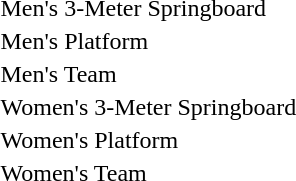<table>
<tr>
<td>Men's 3-Meter Springboard</td>
<td></td>
<td></td>
<td></td>
</tr>
<tr>
<td>Men's Platform</td>
<td></td>
<td></td>
<td></td>
</tr>
<tr>
<td>Men's Team</td>
<td></td>
<td></td>
<td></td>
</tr>
<tr>
<td>Women's 3-Meter Springboard</td>
<td></td>
<td></td>
<td></td>
</tr>
<tr>
<td>Women's Platform</td>
<td></td>
<td></td>
<td></td>
</tr>
<tr>
<td>Women's Team</td>
<td></td>
<td></td>
<td></td>
</tr>
</table>
